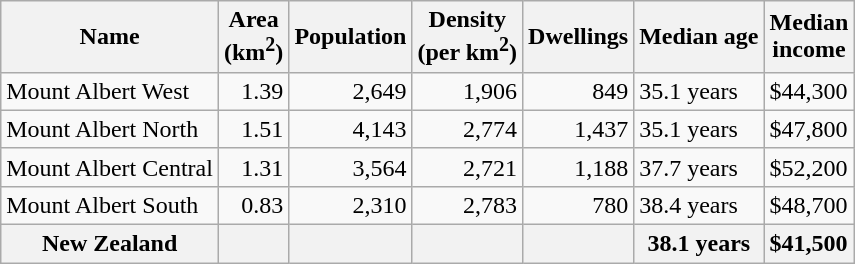<table class="wikitable">
<tr>
<th>Name</th>
<th>Area<br>(km<sup>2</sup>)</th>
<th>Population</th>
<th>Density<br>(per km<sup>2</sup>)</th>
<th>Dwellings</th>
<th>Median age</th>
<th>Median<br>income</th>
</tr>
<tr>
<td>Mount Albert West</td>
<td style="text-align:right;">1.39</td>
<td style="text-align:right;">2,649</td>
<td style="text-align:right;">1,906</td>
<td style="text-align:right;">849</td>
<td>35.1 years</td>
<td>$44,300</td>
</tr>
<tr>
<td>Mount Albert North</td>
<td style="text-align:right;">1.51</td>
<td style="text-align:right;">4,143</td>
<td style="text-align:right;">2,774</td>
<td style="text-align:right;">1,437</td>
<td>35.1 years</td>
<td>$47,800</td>
</tr>
<tr>
<td>Mount Albert Central</td>
<td style="text-align:right;">1.31</td>
<td style="text-align:right;">3,564</td>
<td style="text-align:right;">2,721</td>
<td style="text-align:right;">1,188</td>
<td>37.7 years</td>
<td>$52,200</td>
</tr>
<tr>
<td>Mount Albert South</td>
<td style="text-align:right;">0.83</td>
<td style="text-align:right;">2,310</td>
<td style="text-align:right;">2,783</td>
<td style="text-align:right;">780</td>
<td>38.4 years</td>
<td>$48,700</td>
</tr>
<tr>
<th>New Zealand</th>
<th></th>
<th></th>
<th></th>
<th></th>
<th>38.1 years</th>
<th style="text-align:left;">$41,500</th>
</tr>
</table>
